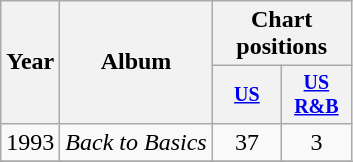<table class="wikitable" style="text-align:center;">
<tr>
<th rowspan="2">Year</th>
<th rowspan="2">Album</th>
<th colspan="2">Chart positions</th>
</tr>
<tr style="font-size:smaller;">
<th width="40"><a href='#'>US</a></th>
<th width="40"><a href='#'>US<br>R&B</a></th>
</tr>
<tr>
<td rowspan="1">1993</td>
<td align="left"><em>Back to Basics</em></td>
<td>37</td>
<td>3</td>
</tr>
<tr>
</tr>
</table>
